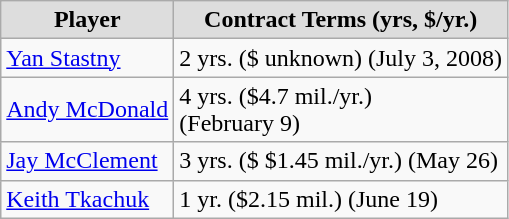<table class="wikitable">
<tr align="center"  bgcolor="#dddddd">
<td><strong>Player</strong></td>
<td><strong>Contract Terms (yrs, $/yr.)</strong></td>
</tr>
<tr>
<td><a href='#'>Yan Stastny</a></td>
<td>2 yrs. ($ unknown)  (July 3, 2008)</td>
</tr>
<tr>
<td><a href='#'>Andy McDonald</a></td>
<td>4 yrs. ($4.7 mil./yr.)  <br>  (February 9)</td>
</tr>
<tr>
<td><a href='#'>Jay McClement</a></td>
<td>3 yrs. ($ $1.45 mil./yr.)   (May 26)</td>
</tr>
<tr>
<td><a href='#'>Keith Tkachuk</a></td>
<td>1 yr. ($2.15 mil.)  (June 19) </td>
</tr>
</table>
